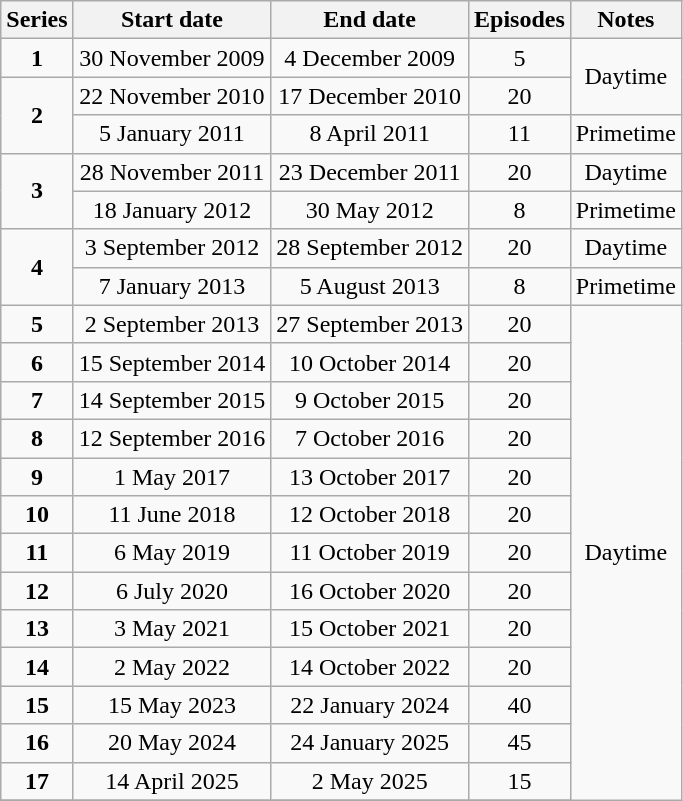<table class="wikitable" style="text-align:center;">
<tr>
<th>Series</th>
<th>Start date</th>
<th>End date</th>
<th>Episodes</th>
<th>Notes</th>
</tr>
<tr>
<td><strong>1</strong></td>
<td>30 November 2009</td>
<td>4 December 2009</td>
<td>5</td>
<td rowspan="2">Daytime</td>
</tr>
<tr>
<td rowspan="2"><strong>2</strong></td>
<td>22 November 2010</td>
<td>17 December 2010</td>
<td>20</td>
</tr>
<tr>
<td>5 January 2011</td>
<td>8 April 2011</td>
<td>11</td>
<td>Primetime</td>
</tr>
<tr>
<td rowspan="2"><strong>3</strong></td>
<td>28 November 2011</td>
<td>23 December 2011</td>
<td>20</td>
<td>Daytime</td>
</tr>
<tr>
<td>18 January 2012</td>
<td>30 May 2012</td>
<td>8</td>
<td>Primetime</td>
</tr>
<tr>
<td rowspan="2"><strong>4</strong></td>
<td>3 September 2012</td>
<td>28 September 2012</td>
<td>20</td>
<td>Daytime</td>
</tr>
<tr>
<td>7 January 2013</td>
<td>5 August 2013</td>
<td>8</td>
<td>Primetime</td>
</tr>
<tr>
<td><strong>5</strong></td>
<td>2 September 2013</td>
<td>27 September 2013</td>
<td>20</td>
<td rowspan="14">Daytime</td>
</tr>
<tr>
<td><strong>6</strong></td>
<td>15 September 2014</td>
<td>10 October 2014</td>
<td>20</td>
</tr>
<tr>
<td><strong>7</strong></td>
<td>14 September 2015</td>
<td>9 October 2015</td>
<td>20</td>
</tr>
<tr>
<td><strong>8</strong></td>
<td>12 September 2016</td>
<td>7 October 2016</td>
<td>20</td>
</tr>
<tr>
<td><strong>9</strong></td>
<td>1 May 2017</td>
<td>13 October 2017</td>
<td>20</td>
</tr>
<tr>
<td><strong>10</strong></td>
<td>11 June 2018</td>
<td>12 October 2018</td>
<td>20</td>
</tr>
<tr>
<td><strong>11</strong></td>
<td>6 May 2019</td>
<td>11 October 2019</td>
<td>20</td>
</tr>
<tr>
<td><strong>12</strong></td>
<td>6 July 2020</td>
<td>16 October 2020</td>
<td>20</td>
</tr>
<tr>
<td><strong>13</strong></td>
<td>3 May 2021</td>
<td>15 October 2021</td>
<td>20</td>
</tr>
<tr>
<td><strong>14</strong></td>
<td>2 May 2022</td>
<td>14 October 2022</td>
<td>20</td>
</tr>
<tr>
<td><strong>15</strong></td>
<td>15 May 2023</td>
<td>22 January 2024</td>
<td>40</td>
</tr>
<tr>
<td><strong>16</strong></td>
<td>20 May 2024</td>
<td>24 January 2025</td>
<td>45</td>
</tr>
<tr>
<td><strong>17</strong></td>
<td>14 April 2025</td>
<td>2 May 2025</td>
<td>15</td>
</tr>
<tr>
</tr>
</table>
